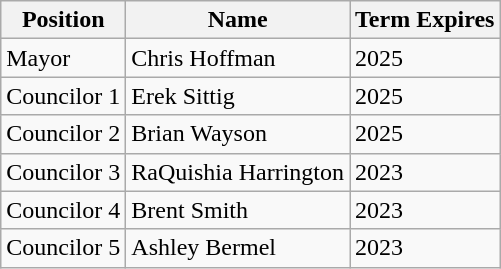<table class="wikitable">
<tr>
<th>Position</th>
<th>Name</th>
<th>Term Expires</th>
</tr>
<tr>
<td>Mayor</td>
<td>Chris Hoffman</td>
<td>2025</td>
</tr>
<tr>
<td>Councilor 1</td>
<td>Erek Sittig</td>
<td>2025</td>
</tr>
<tr>
<td>Councilor 2</td>
<td>Brian Wayson</td>
<td>2025</td>
</tr>
<tr>
<td>Councilor 3</td>
<td>RaQuishia Harrington</td>
<td>2023</td>
</tr>
<tr>
<td>Councilor 4</td>
<td>Brent Smith</td>
<td>2023</td>
</tr>
<tr>
<td>Councilor 5</td>
<td>Ashley Bermel</td>
<td>2023</td>
</tr>
</table>
